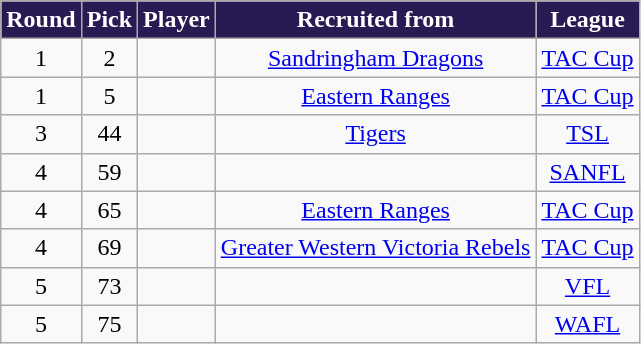<table class="wikitable" style="text-align:center;">
<tr>
<td style="background:#2A1A54; color: white;"><strong>Round</strong></td>
<td style="background:#2A1A54; color: white;"><strong>Pick</strong></td>
<td style="background:#2A1A54; color: white;"><strong>Player</strong></td>
<td style="background:#2A1A54; color: white;"><strong>Recruited from</strong></td>
<td style="background:#2A1A54; color: white;"><strong>League</strong></td>
</tr>
<tr>
<td>1</td>
<td>2</td>
<td></td>
<td><a href='#'>Sandringham Dragons</a></td>
<td><a href='#'>TAC Cup</a></td>
</tr>
<tr>
<td>1</td>
<td>5</td>
<td></td>
<td><a href='#'>Eastern Ranges</a></td>
<td><a href='#'>TAC Cup</a></td>
</tr>
<tr>
<td>3</td>
<td>44</td>
<td></td>
<td><a href='#'>Tigers</a></td>
<td><a href='#'>TSL</a></td>
</tr>
<tr>
<td>4</td>
<td>59</td>
<td></td>
<td></td>
<td><a href='#'>SANFL</a></td>
</tr>
<tr>
<td>4</td>
<td>65</td>
<td></td>
<td><a href='#'>Eastern Ranges</a></td>
<td><a href='#'>TAC Cup</a></td>
</tr>
<tr>
<td>4</td>
<td>69</td>
<td></td>
<td><a href='#'>Greater Western Victoria Rebels</a></td>
<td><a href='#'>TAC Cup</a></td>
</tr>
<tr>
<td>5</td>
<td>73</td>
<td></td>
<td></td>
<td><a href='#'>VFL</a></td>
</tr>
<tr>
<td>5</td>
<td>75</td>
<td></td>
<td></td>
<td><a href='#'>WAFL</a></td>
</tr>
</table>
